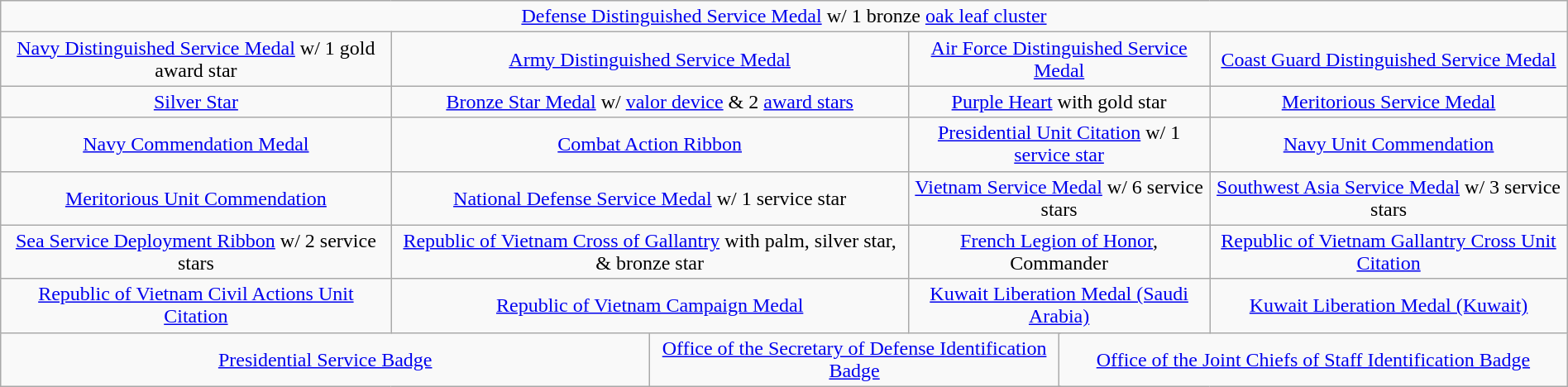<table class="wikitable" style="margin:1em auto; text-align:center;">
<tr>
<td colspan="16"><a href='#'>Defense Distinguished Service Medal</a> w/ 1 bronze <a href='#'>oak leaf cluster</a></td>
</tr>
<tr>
<td colspan="4"><a href='#'>Navy Distinguished Service Medal</a> w/ 1 gold award star</td>
<td colspan="4"><a href='#'>Army Distinguished Service Medal</a></td>
<td colspan="4"><a href='#'>Air Force Distinguished Service Medal</a></td>
<td colspan="4"><a href='#'>Coast Guard Distinguished Service Medal</a></td>
</tr>
<tr>
<td colspan="4"><a href='#'>Silver Star</a></td>
<td colspan="4"><a href='#'>Bronze Star Medal</a> w/ <a href='#'>valor device</a> & 2 <a href='#'>award stars</a></td>
<td colspan="4"><a href='#'>Purple Heart</a> with gold star</td>
<td colspan="4"><a href='#'>Meritorious Service Medal</a></td>
</tr>
<tr>
<td colspan="4"><a href='#'>Navy Commendation Medal</a></td>
<td colspan="4"><a href='#'>Combat Action Ribbon</a></td>
<td colspan="4"><a href='#'>Presidential Unit Citation</a> w/ 1 <a href='#'>service star</a></td>
<td colspan="4"><a href='#'>Navy Unit Commendation</a></td>
</tr>
<tr>
<td colspan="4"><a href='#'>Meritorious Unit Commendation</a></td>
<td colspan="4"><a href='#'>National Defense Service Medal</a> w/ 1 service star</td>
<td colspan="4"><a href='#'>Vietnam Service Medal</a> w/ 6 service stars</td>
<td colspan="4"><a href='#'>Southwest Asia Service Medal</a> w/ 3 service stars</td>
</tr>
<tr>
<td colspan="4"><a href='#'>Sea Service Deployment Ribbon</a> w/ 2 service stars</td>
<td colspan="4"><a href='#'>Republic of Vietnam Cross of Gallantry</a> with palm, silver star, & bronze star</td>
<td colspan="4"><a href='#'>French Legion of Honor</a>, Commander</td>
<td colspan="4"><a href='#'>Republic of Vietnam Gallantry Cross Unit Citation</a></td>
</tr>
<tr>
<td colspan="4"><a href='#'>Republic of Vietnam Civil Actions Unit Citation</a></td>
<td colspan="4"><a href='#'>Republic of Vietnam Campaign Medal</a></td>
<td colspan="4"><a href='#'>Kuwait Liberation Medal (Saudi Arabia)</a></td>
<td colspan="4"><a href='#'>Kuwait Liberation Medal (Kuwait)</a></td>
</tr>
<tr>
<td colspan="5"><a href='#'>Presidential Service Badge</a></td>
<td colspan="6"><a href='#'>Office of the Secretary of Defense Identification Badge</a></td>
<td colspan="5"><a href='#'>Office of the Joint Chiefs of Staff Identification Badge</a></td>
</tr>
</table>
